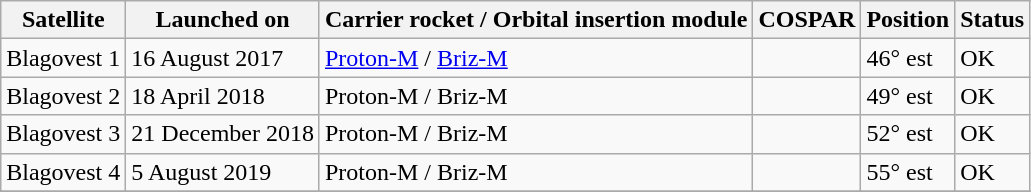<table class="wikitable alternance centre">
<tr>
<th>Satellite</th>
<th>Launched on</th>
<th>Carrier rocket / Orbital insertion module</th>
<th>COSPAR</th>
<th>Position</th>
<th>Status</th>
</tr>
<tr>
<td>Blagovest 1</td>
<td>16 August 2017</td>
<td><a href='#'>Proton-M</a> / <a href='#'>Briz-M</a></td>
<td></td>
<td>46° est</td>
<td>OK</td>
</tr>
<tr>
<td>Blagovest 2</td>
<td>18 April 2018</td>
<td>Proton-M / Briz-M</td>
<td></td>
<td>49° est</td>
<td>OK</td>
</tr>
<tr>
<td>Blagovest 3</td>
<td>21 December 2018</td>
<td>Proton-M / Briz-M</td>
<td></td>
<td>52° est</td>
<td>OK</td>
</tr>
<tr>
<td>Blagovest 4</td>
<td>5 August 2019</td>
<td>Proton-M / Briz-M</td>
<td></td>
<td>55° est</td>
<td>OK</td>
</tr>
<tr>
</tr>
</table>
